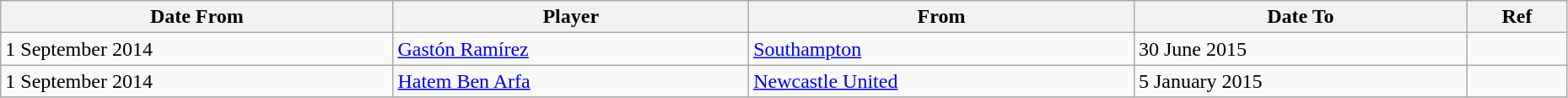<table class="wikitable" style="text-align:center; font-size:95&;width:98%; text-align:left">
<tr>
<th>Date From</th>
<th>Player</th>
<th>From</th>
<th>Date To</th>
<th>Ref</th>
</tr>
<tr>
<td>1 September 2014</td>
<td> <a href='#'>Gastón Ramírez</a></td>
<td> <a href='#'>Southampton</a></td>
<td>30 June 2015</td>
<td></td>
</tr>
<tr>
<td>1 September 2014</td>
<td> <a href='#'>Hatem Ben Arfa</a></td>
<td> <a href='#'>Newcastle United</a></td>
<td>5 January 2015</td>
<td></td>
</tr>
</table>
